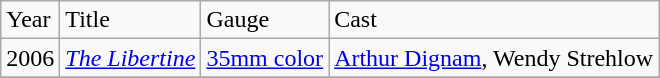<table class="wikitable">
<tr>
<td>Year</td>
<td>Title</td>
<td>Gauge</td>
<td>Cast</td>
</tr>
<tr>
<td rowspan=1>2006</td>
<td><a href='#'><em>The Libertine</em></a></td>
<td><a href='#'>35mm color</a></td>
<td><a href='#'>Arthur Dignam</a>, Wendy Strehlow</td>
</tr>
<tr>
</tr>
</table>
